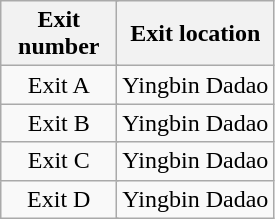<table class="wikitable">
<tr>
<th style="width:70px" colspan="2">Exit number</th>
<th>Exit location</th>
</tr>
<tr>
<td align="center" colspan="2">Exit A</td>
<td>Yingbin Dadao</td>
</tr>
<tr>
<td align="center" colspan="2">Exit B</td>
<td>Yingbin Dadao</td>
</tr>
<tr>
<td align="center" colspan="2">Exit C</td>
<td>Yingbin Dadao</td>
</tr>
<tr>
<td align="center" colspan="2">Exit D</td>
<td>Yingbin Dadao</td>
</tr>
</table>
